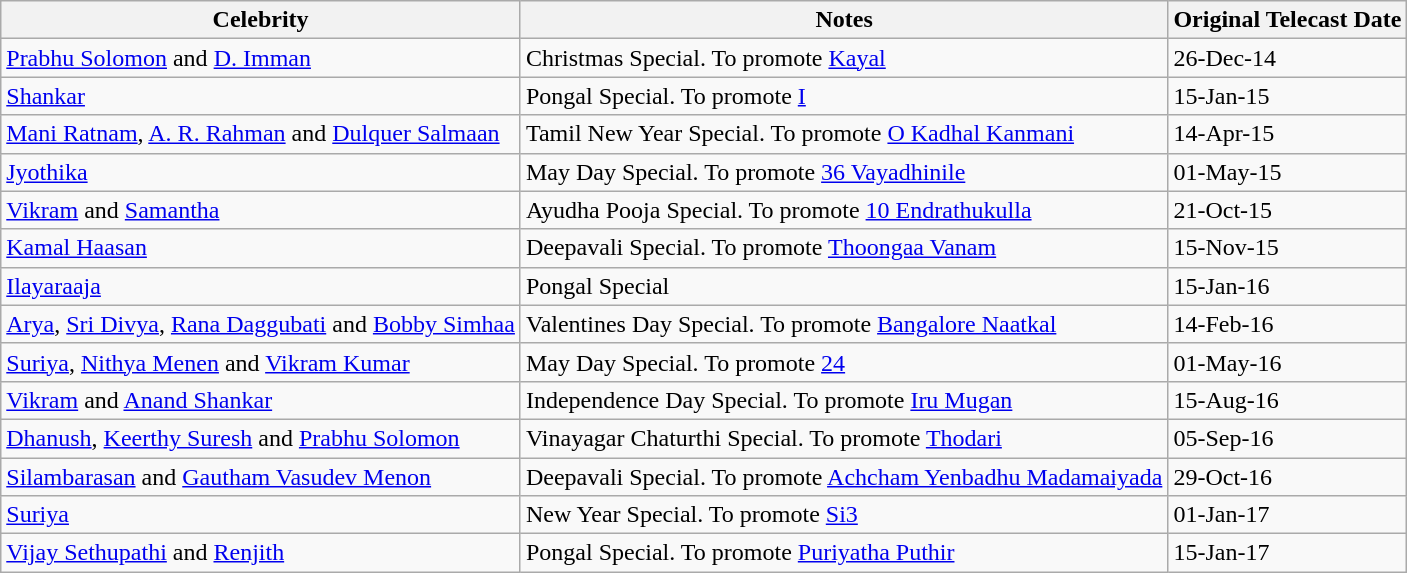<table class="wikitable">
<tr>
<th>Celebrity</th>
<th>Notes</th>
<th>Original Telecast Date</th>
</tr>
<tr>
<td><a href='#'>Prabhu Solomon</a> and <a href='#'>D. Imman</a></td>
<td>Christmas Special. To promote <a href='#'>Kayal</a></td>
<td>26-Dec-14</td>
</tr>
<tr>
<td><a href='#'>Shankar</a></td>
<td>Pongal Special. To promote <a href='#'>I</a></td>
<td>15-Jan-15</td>
</tr>
<tr>
<td><a href='#'>Mani Ratnam</a>, <a href='#'>A. R. Rahman</a> and <a href='#'>Dulquer Salmaan</a></td>
<td>Tamil New Year Special. To promote <a href='#'>O Kadhal Kanmani</a></td>
<td>14-Apr-15</td>
</tr>
<tr>
<td><a href='#'>Jyothika</a></td>
<td>May Day Special. To promote <a href='#'>36 Vayadhinile</a></td>
<td>01-May-15</td>
</tr>
<tr>
<td><a href='#'>Vikram</a> and <a href='#'>Samantha</a></td>
<td>Ayudha Pooja Special. To promote <a href='#'>10 Endrathukulla</a></td>
<td>21-Oct-15</td>
</tr>
<tr>
<td><a href='#'>Kamal Haasan</a></td>
<td>Deepavali Special. To promote <a href='#'>Thoongaa Vanam</a></td>
<td>15-Nov-15</td>
</tr>
<tr>
<td><a href='#'>Ilayaraaja</a></td>
<td>Pongal Special</td>
<td>15-Jan-16</td>
</tr>
<tr>
<td><a href='#'>Arya</a>, <a href='#'>Sri Divya</a>, <a href='#'>Rana Daggubati</a> and <a href='#'>Bobby Simhaa</a></td>
<td>Valentines Day Special. To promote <a href='#'>Bangalore Naatkal</a></td>
<td>14-Feb-16</td>
</tr>
<tr>
<td><a href='#'>Suriya</a>, <a href='#'>Nithya Menen</a> and <a href='#'>Vikram Kumar</a></td>
<td>May Day Special. To promote <a href='#'>24</a></td>
<td>01-May-16</td>
</tr>
<tr>
<td><a href='#'>Vikram</a> and <a href='#'>Anand Shankar</a></td>
<td>Independence Day Special. To promote <a href='#'>Iru Mugan</a></td>
<td>15-Aug-16</td>
</tr>
<tr>
<td><a href='#'>Dhanush</a>, <a href='#'>Keerthy Suresh</a> and <a href='#'>Prabhu Solomon</a></td>
<td>Vinayagar Chaturthi Special. To promote <a href='#'>Thodari</a></td>
<td>05-Sep-16</td>
</tr>
<tr>
<td><a href='#'>Silambarasan</a> and <a href='#'>Gautham Vasudev Menon</a></td>
<td>Deepavali Special. To promote <a href='#'>Achcham Yenbadhu Madamaiyada</a></td>
<td>29-Oct-16</td>
</tr>
<tr>
<td><a href='#'>Suriya</a></td>
<td>New Year Special. To promote <a href='#'>Si3</a></td>
<td>01-Jan-17</td>
</tr>
<tr>
<td><a href='#'>Vijay Sethupathi</a> and <a href='#'>Renjith</a></td>
<td>Pongal Special. To promote <a href='#'>Puriyatha Puthir</a></td>
<td>15-Jan-17</td>
</tr>
</table>
